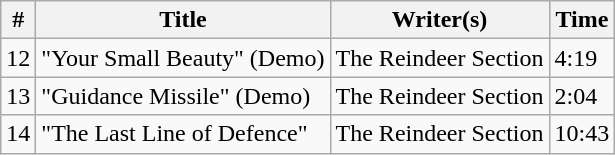<table class="wikitable">
<tr>
<th align="center">#</th>
<th align="center">Title</th>
<th align="center">Writer(s)</th>
<th align="center">Time</th>
</tr>
<tr>
<td>12</td>
<td>"Your Small Beauty" (Demo)</td>
<td>The Reindeer Section</td>
<td>4:19</td>
</tr>
<tr>
<td>13</td>
<td>"Guidance Missile" (Demo)</td>
<td>The Reindeer Section</td>
<td>2:04</td>
</tr>
<tr>
<td>14</td>
<td>"The Last Line of Defence"</td>
<td>The Reindeer Section</td>
<td>10:43</td>
</tr>
</table>
